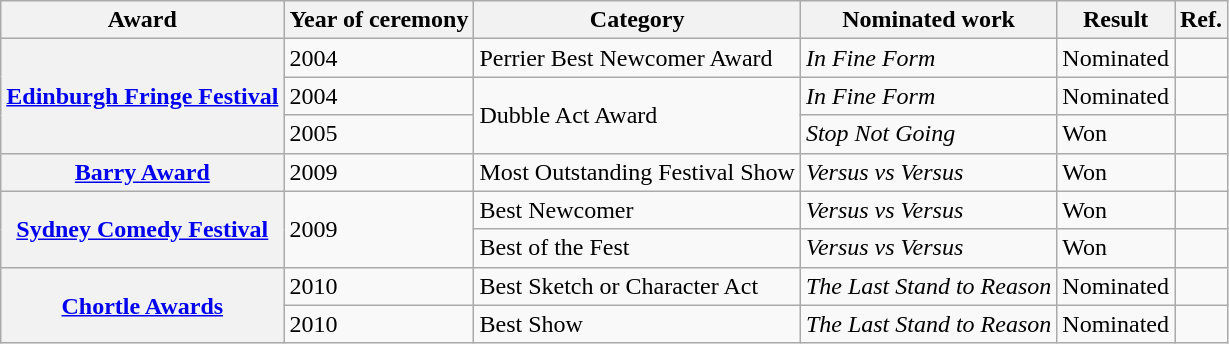<table class="wikitable sortable">
<tr>
<th>Award</th>
<th>Year of ceremony</th>
<th>Category</th>
<th>Nominated work</th>
<th>Result</th>
<th><abbr>Ref.</abbr></th>
</tr>
<tr>
<th rowspan="3"><a href='#'>Edinburgh Fringe Festival</a></th>
<td>2004</td>
<td>Perrier Best Newcomer Award</td>
<td><em>In Fine Form</em></td>
<td>Nominated</td>
<td></td>
</tr>
<tr>
<td>2004</td>
<td rowspan="2">Dubble Act Award</td>
<td><em>In Fine Form</em></td>
<td>Nominated</td>
<td></td>
</tr>
<tr>
<td>2005</td>
<td><em>Stop Not Going</em></td>
<td>Won</td>
<td></td>
</tr>
<tr>
<th><a href='#'>Barry Award</a></th>
<td>2009</td>
<td>Most Outstanding Festival Show</td>
<td><em>Versus vs Versus</em></td>
<td>Won</td>
<td></td>
</tr>
<tr>
<th rowspan="2"><a href='#'>Sydney Comedy Festival</a></th>
<td rowspan="2">2009</td>
<td>Best Newcomer</td>
<td><em>Versus vs Versus</em></td>
<td>Won</td>
<td></td>
</tr>
<tr>
<td>Best of the Fest</td>
<td><em>Versus vs Versus</em></td>
<td>Won</td>
<td></td>
</tr>
<tr>
<th rowspan="2"><a href='#'>Chortle Awards</a></th>
<td>2010</td>
<td>Best Sketch or Character Act</td>
<td><em>The Last Stand to Reason</em></td>
<td>Nominated</td>
<td></td>
</tr>
<tr>
<td>2010</td>
<td>Best Show</td>
<td><em>The Last Stand to Reason</em></td>
<td>Nominated</td>
<td></td>
</tr>
</table>
